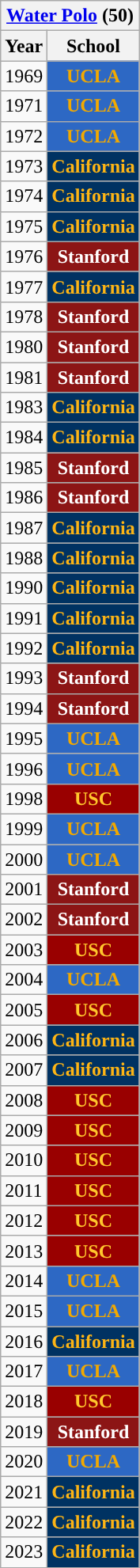<table class="wikitable">
<tr>
<th colspan=2><a href='#'>Water Polo</a> (50)</th>
</tr>
<tr>
<th>Year</th>
<th>School</th>
</tr>
<tr>
<td>1969</td>
<th style="background:#2D68C4; color:#F2A900;">UCLA</th>
</tr>
<tr>
<td>1971</td>
<th style="background:#2D68C4; color:#F2A900;">UCLA</th>
</tr>
<tr>
<td>1972</td>
<th style="background:#2D68C4; color:#F2A900;">UCLA</th>
</tr>
<tr>
<td>1973</td>
<th style="background:#003262; color:#FDB515;">California</th>
</tr>
<tr>
<td>1974</td>
<th style="background:#003262; color:#FDB515;">California</th>
</tr>
<tr>
<td>1975</td>
<th style="background:#003262; color:#FDB515;">California</th>
</tr>
<tr>
<td>1976</td>
<th style="background:#8C1515; color:#FFFFFF;">Stanford</th>
</tr>
<tr>
<td>1977</td>
<th style="background:#003262; color:#FDB515;">California</th>
</tr>
<tr>
<td>1978</td>
<th style="background:#8C1515; color:#FFFFFF;">Stanford</th>
</tr>
<tr>
<td>1980</td>
<th style="background:#8C1515; color:#FFFFFF;">Stanford</th>
</tr>
<tr>
<td>1981</td>
<th style="background:#8C1515; color:#FFFFFF;">Stanford</th>
</tr>
<tr>
<td>1983</td>
<th style="background:#003262; color:#FDB515;">California</th>
</tr>
<tr>
<td>1984</td>
<th style="background:#003262; color:#FDB515;">California</th>
</tr>
<tr>
<td>1985</td>
<th style="background:#8C1515; color:#FFFFFF;">Stanford</th>
</tr>
<tr>
<td>1986</td>
<th style="background:#8C1515; color:#FFFFFF;">Stanford</th>
</tr>
<tr>
<td>1987</td>
<th style="background:#003262; color:#FDB515;">California</th>
</tr>
<tr>
<td>1988</td>
<th style="background:#003262; color:#FDB515;">California</th>
</tr>
<tr>
<td>1990</td>
<th style="background:#003262; color:#FDB515;">California</th>
</tr>
<tr>
<td>1991</td>
<th style="background:#003262; color:#FDB515;">California</th>
</tr>
<tr>
<td>1992</td>
<th style="background:#003262; color:#FDB515;">California</th>
</tr>
<tr>
<td>1993</td>
<th style="background:#8C1515; color:#FFFFFF;">Stanford</th>
</tr>
<tr>
<td>1994</td>
<th style="background:#8C1515; color:#FFFFFF;">Stanford</th>
</tr>
<tr>
<td>1995</td>
<th style="background:#2D68C4; color:#F2A900;">UCLA</th>
</tr>
<tr>
<td>1996</td>
<th style="background:#2D68C4; color:#F2A900;">UCLA</th>
</tr>
<tr>
<td>1998</td>
<th style="background:#990000; color:#FFC72C;">USC</th>
</tr>
<tr>
<td>1999</td>
<th style="background:#2D68C4; color:#F2A900;">UCLA</th>
</tr>
<tr>
<td>2000</td>
<th style="background:#2D68C4; color:#F2A900;">UCLA</th>
</tr>
<tr>
<td>2001</td>
<th style="background:#8C1515; color:#FFFFFF;">Stanford</th>
</tr>
<tr>
<td>2002</td>
<th style="background:#8C1515; color:#FFFFFF;">Stanford</th>
</tr>
<tr>
<td>2003</td>
<th style="background:#990000; color:#FFC72C;">USC</th>
</tr>
<tr>
<td>2004</td>
<th style="background:#2D68C4; color:#F2A900;">UCLA</th>
</tr>
<tr>
<td>2005</td>
<th style="background:#990000; color:#FFC72C;">USC</th>
</tr>
<tr>
<td>2006</td>
<th style="background:#003262; color:#FDB515;">California</th>
</tr>
<tr>
<td>2007</td>
<th style="background:#003262; color:#FDB515;">California</th>
</tr>
<tr>
<td>2008</td>
<th style="background:#990000; color:#FFC72C;">USC</th>
</tr>
<tr>
<td>2009</td>
<th style="background:#990000; color:#FFC72C;">USC</th>
</tr>
<tr>
<td>2010</td>
<th style="background:#990000; color:#FFC72C;">USC</th>
</tr>
<tr>
<td>2011</td>
<th style="background:#990000; color:#FFC72C;">USC</th>
</tr>
<tr>
<td>2012</td>
<th style="background:#990000; color:#FFC72C;">USC</th>
</tr>
<tr>
<td>2013</td>
<th style="background:#990000; color:#FFC72C;">USC</th>
</tr>
<tr>
<td>2014</td>
<th style="background:#2D68C4; color:#F2A900;">UCLA</th>
</tr>
<tr>
<td>2015</td>
<th style="background:#2D68C4; color:#F2A900;">UCLA</th>
</tr>
<tr>
<td>2016</td>
<th style="background:#003262; color:#FDB515;">California</th>
</tr>
<tr>
<td>2017</td>
<th style="background:#2D68C4; color:#F2A900;">UCLA</th>
</tr>
<tr>
<td>2018</td>
<th style="background:#990000; color:#FFC72C;">USC</th>
</tr>
<tr>
<td>2019</td>
<th style="background:#8C1515; color:#FFFFFF;">Stanford</th>
</tr>
<tr>
<td>2020</td>
<th style="background:#2D68C4; color:#F2A900;">UCLA</th>
</tr>
<tr>
<td>2021</td>
<th style="background:#003262; color:#FDB515;">California</th>
</tr>
<tr>
<td>2022</td>
<th style="background:#003262; color:#FDB515;">California</th>
</tr>
<tr>
<td>2023</td>
<th style="background:#003262; color:#FDB515;">California</th>
</tr>
<tr>
</tr>
</table>
